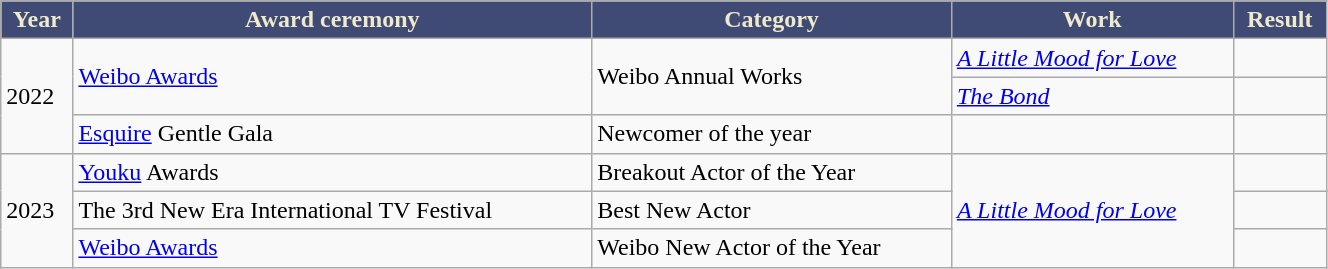<table class="wikitable" style="text-align:left; font-size:100%; width:70%;">
<tr>
<th style="background:#3f4b75; color:#EFEACC"; text-align:center;">Year</th>
<th style="background:#3f4b75; color:#EFEACC"; text-align:center;">Award ceremony</th>
<th style="background:#3f4b75; color:#EFEACC"; text-align:center;">Category</th>
<th style="background:#3f4b75; color:#EFEACC"; text-align:center;">Work</th>
<th style="background:#3f4b75; color:#EFEACC"; text-align:center;">Result</th>
</tr>
<tr>
<td rowspan=3>2022</td>
<td rowspan=2><a href='#'>Weibo Awards</a></td>
<td rowspan=2>Weibo Annual Works</td>
<td><em><a href='#'>A Little Mood for Love</a></em></td>
<td></td>
</tr>
<tr>
<td><em><a href='#'>The Bond</a></em></td>
<td></td>
</tr>
<tr>
<td><a href='#'>Esquire</a> Gentle Gala</td>
<td>Newcomer of the year</td>
<td></td>
<td></td>
</tr>
<tr>
<td rowspan=3>2023</td>
<td><a href='#'>Youku</a> Awards</td>
<td>Breakout Actor of the Year</td>
<td rowspan=3><em><a href='#'>A Little Mood for Love</a></em></td>
<td></td>
</tr>
<tr>
<td>The 3rd New Era International TV Festival</td>
<td>Best New Actor</td>
<td></td>
</tr>
<tr>
<td><a href='#'>Weibo Awards</a></td>
<td>Weibo New Actor of the Year</td>
<td></td>
</tr>
</table>
